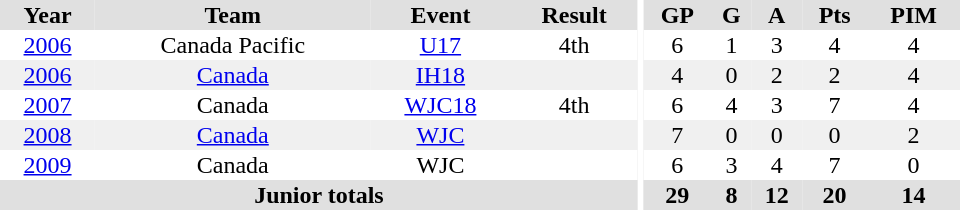<table border="0" cellpadding="1" cellspacing="0" ID="Table3" style="text-align:center; width:40em;">
<tr bgcolor="#e0e0e0">
<th>Year</th>
<th>Team</th>
<th>Event</th>
<th>Result</th>
<th rowspan="99" bgcolor="#ffffff"></th>
<th>GP</th>
<th>G</th>
<th>A</th>
<th>Pts</th>
<th>PIM</th>
</tr>
<tr>
<td><a href='#'>2006</a></td>
<td>Canada Pacific</td>
<td><a href='#'>U17</a></td>
<td>4th</td>
<td>6</td>
<td>1</td>
<td>3</td>
<td>4</td>
<td>4</td>
</tr>
<tr bgcolor="#f0f0f0">
<td><a href='#'>2006</a></td>
<td><a href='#'>Canada</a></td>
<td><a href='#'>IH18</a></td>
<td></td>
<td>4</td>
<td>0</td>
<td>2</td>
<td>2</td>
<td>4</td>
</tr>
<tr>
<td><a href='#'>2007</a></td>
<td>Canada</td>
<td><a href='#'>WJC18</a></td>
<td>4th</td>
<td>6</td>
<td>4</td>
<td>3</td>
<td>7</td>
<td>4</td>
</tr>
<tr bgcolor="#f0f0f0">
<td><a href='#'>2008</a></td>
<td><a href='#'>Canada</a></td>
<td><a href='#'>WJC</a></td>
<td></td>
<td>7</td>
<td>0</td>
<td>0</td>
<td>0</td>
<td>2</td>
</tr>
<tr>
<td><a href='#'>2009</a></td>
<td>Canada</td>
<td>WJC</td>
<td></td>
<td>6</td>
<td>3</td>
<td>4</td>
<td>7</td>
<td>0</td>
</tr>
<tr bgcolor="#e0e0e0">
<th colspan="4">Junior totals</th>
<th>29</th>
<th>8</th>
<th>12</th>
<th>20</th>
<th>14</th>
</tr>
</table>
